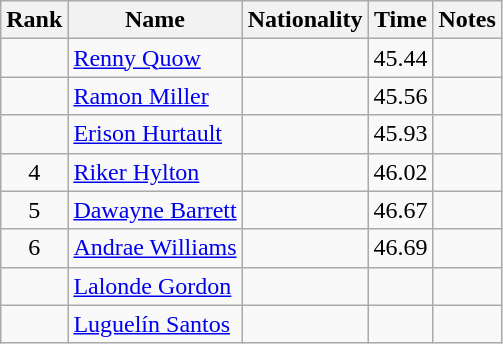<table class="wikitable sortable" style="text-align:center">
<tr>
<th>Rank</th>
<th>Name</th>
<th>Nationality</th>
<th>Time</th>
<th>Notes</th>
</tr>
<tr>
<td></td>
<td align=left><a href='#'>Renny Quow</a></td>
<td align=left></td>
<td>45.44</td>
<td></td>
</tr>
<tr>
<td></td>
<td align=left><a href='#'>Ramon Miller</a></td>
<td align=left></td>
<td>45.56</td>
<td></td>
</tr>
<tr>
<td></td>
<td align=left><a href='#'>Erison Hurtault</a></td>
<td align=left></td>
<td>45.93</td>
<td></td>
</tr>
<tr>
<td>4</td>
<td align=left><a href='#'>Riker Hylton</a></td>
<td align=left></td>
<td>46.02</td>
<td></td>
</tr>
<tr>
<td>5</td>
<td align=left><a href='#'>Dawayne Barrett</a></td>
<td align=left></td>
<td>46.67</td>
<td></td>
</tr>
<tr>
<td>6</td>
<td align=left><a href='#'>Andrae Williams</a></td>
<td align=left></td>
<td>46.69</td>
<td></td>
</tr>
<tr>
<td></td>
<td align=left><a href='#'>Lalonde Gordon</a></td>
<td align=left></td>
<td></td>
<td></td>
</tr>
<tr>
<td></td>
<td align=left><a href='#'>Luguelín Santos</a></td>
<td align=left></td>
<td></td>
<td></td>
</tr>
</table>
